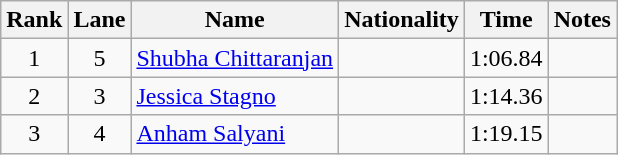<table class="wikitable sortable" style="text-align:center">
<tr>
<th>Rank</th>
<th>Lane</th>
<th>Name</th>
<th>Nationality</th>
<th>Time</th>
<th>Notes</th>
</tr>
<tr>
<td>1</td>
<td>5</td>
<td align=left><a href='#'>Shubha Chittaranjan</a></td>
<td align=left></td>
<td>1:06.84</td>
<td></td>
</tr>
<tr>
<td>2</td>
<td>3</td>
<td align=left><a href='#'>Jessica Stagno</a></td>
<td align=left></td>
<td>1:14.36</td>
<td></td>
</tr>
<tr>
<td>3</td>
<td>4</td>
<td align=left><a href='#'>Anham Salyani</a></td>
<td align=left></td>
<td>1:19.15</td>
<td></td>
</tr>
</table>
